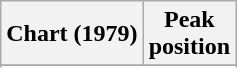<table class="wikitable sortable plainrowheaders" style="text-align:center">
<tr>
<th scope="col">Chart (1979)</th>
<th scope="col">Peak<br>position</th>
</tr>
<tr>
</tr>
<tr>
</tr>
<tr>
</tr>
</table>
